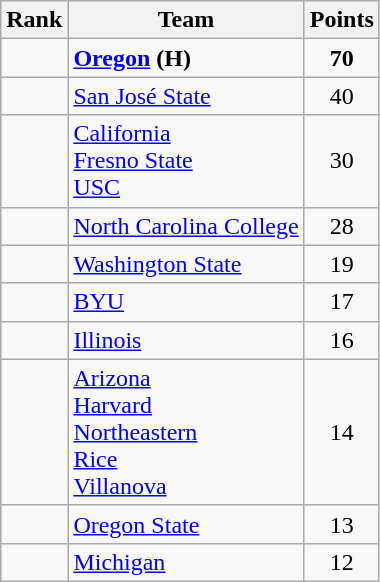<table class="wikitable sortable" style="text-align:center">
<tr>
<th>Rank</th>
<th>Team</th>
<th>Points</th>
</tr>
<tr>
<td></td>
<td align="left"><strong><a href='#'>Oregon</a></strong> <strong>(H)</strong></td>
<td><strong>70</strong></td>
</tr>
<tr>
<td></td>
<td align="left"><a href='#'>San José State</a></td>
<td>40</td>
</tr>
<tr>
<td></td>
<td align="left"><a href='#'>California</a><br><a href='#'>Fresno State</a><br><a href='#'>USC</a></td>
<td>30</td>
</tr>
<tr>
<td></td>
<td align="left"><a href='#'>North Carolina College</a></td>
<td>28</td>
</tr>
<tr>
<td></td>
<td align="left"><a href='#'>Washington State</a></td>
<td>19</td>
</tr>
<tr>
<td></td>
<td align="left"><a href='#'>BYU</a></td>
<td>17</td>
</tr>
<tr>
<td></td>
<td align="left"><a href='#'>Illinois</a></td>
<td>16</td>
</tr>
<tr>
<td></td>
<td align="left"><a href='#'>Arizona</a><br><a href='#'>Harvard</a><br><a href='#'>Northeastern</a><br><a href='#'>Rice</a><br><a href='#'>Villanova</a></td>
<td>14</td>
</tr>
<tr>
<td></td>
<td align="left"><a href='#'>Oregon State</a></td>
<td>13</td>
</tr>
<tr>
<td></td>
<td align="left"><a href='#'>Michigan</a></td>
<td>12</td>
</tr>
</table>
